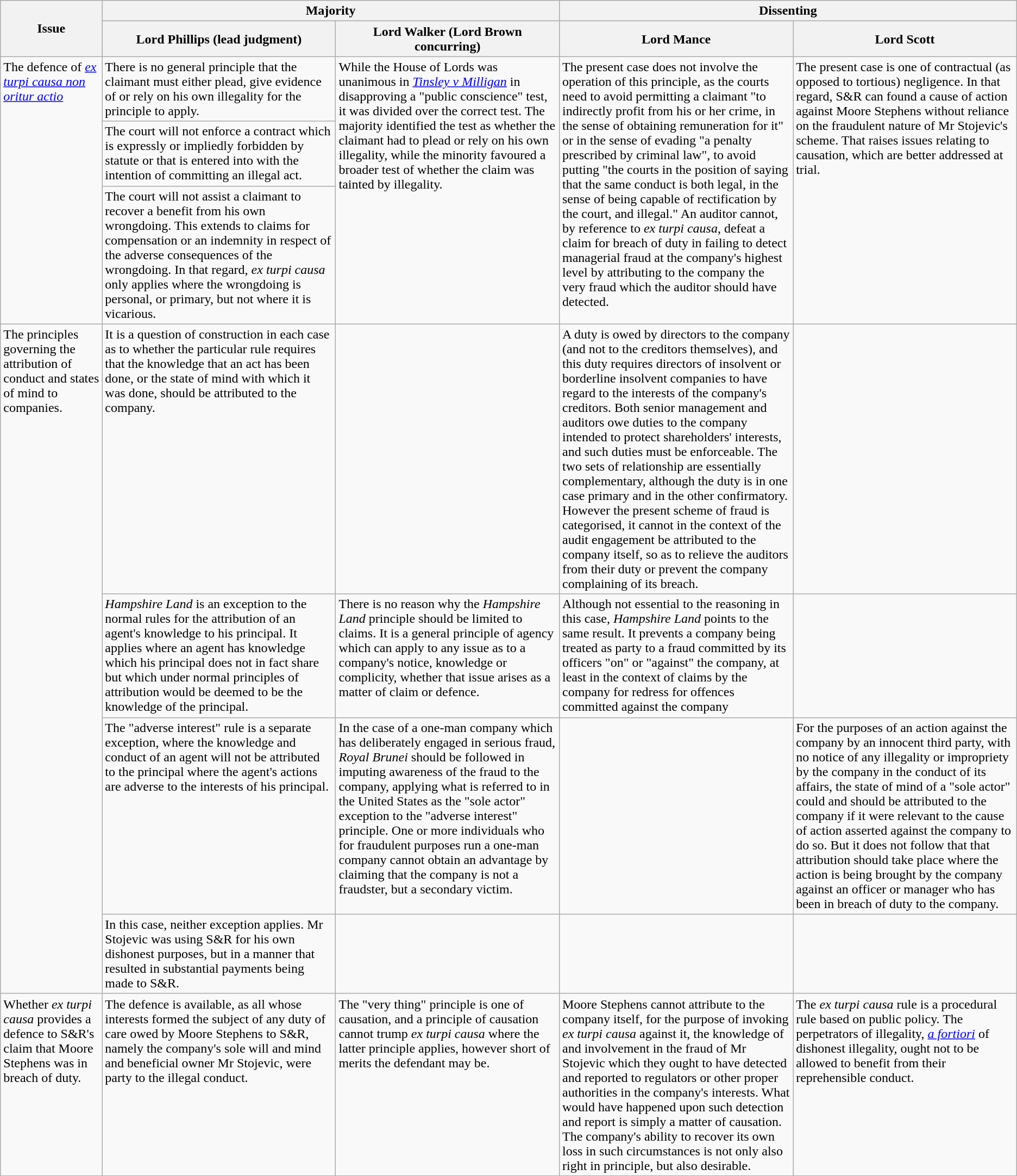<table class="wikitable">
<tr>
<th rowspan = "2" width = "10%">Issue</th>
<th colspan = "2">Majority</th>
<th colspan = "2">Dissenting</th>
</tr>
<tr>
<th width = "23%">Lord Phillips (lead judgment)</th>
<th width = "22%">Lord Walker (Lord Brown concurring)</th>
<th width = "23%">Lord Mance</th>
<th width = "22%">Lord Scott</th>
</tr>
<tr valign = "top">
<td rowspan = "3">The defence of <em><a href='#'>ex turpi causa non oritur actio</a></em></td>
<td>There is no general principle that the claimant must either plead, give evidence of or rely on his own illegality for the principle to apply.</td>
<td rowspan = "3">While the House of Lords was unanimous in <em><a href='#'>Tinsley v Milligan</a></em> in disapproving a "public conscience" test, it was divided over the correct test. The majority identified the test as whether the claimant had to plead or rely on his own illegality, while the minority  favoured a broader test of whether the claim was tainted by illegality.</td>
<td rowspan = "3">The present case does not involve the operation of this principle, as the courts need to avoid permitting a claimant "to indirectly profit from his or her crime, in the sense of obtaining remuneration for it" or in the sense of evading "a penalty prescribed by criminal law", to avoid putting "the courts in the position of saying that the same conduct is both legal, in the sense of being capable of rectification by the court, and illegal." An auditor cannot, by reference to <em>ex turpi causa</em>, defeat a claim for breach of duty in failing to detect managerial fraud at the company's highest level by attributing to the company the very fraud which the auditor should have detected.</td>
<td rowspan = "3">The present case is one of contractual (as opposed to tortious) negligence. In that regard, S&R can found a cause of action against Moore Stephens without reliance on the fraudulent nature of Mr Stojevic's scheme. That raises issues relating to causation, which are better addressed at trial.</td>
</tr>
<tr valign = "top">
<td>The court will not enforce a contract which is expressly or impliedly forbidden by statute or that is entered into with the intention of committing an illegal act.</td>
</tr>
<tr valign = "top">
<td>The court will not assist a claimant to recover a benefit from his own wrongdoing. This extends to claims for compensation or an indemnity in respect of the adverse consequences of the wrongdoing. In that regard, <em>ex turpi causa</em> only applies where the wrongdoing is personal, or primary, but not where it is vicarious.</td>
</tr>
<tr valign = "top">
<td rowspan = "4">The principles governing the attribution of conduct and states of mind to companies.</td>
<td>It is a question of construction in each case as to whether the particular rule requires that the knowledge that an act has been done, or the state of mind with which it was done, should be attributed to the company.</td>
<td></td>
<td>A duty is owed by directors to the company (and not to the creditors themselves), and this duty requires directors of insolvent or borderline insolvent companies to have regard to the interests of the company's creditors. Both senior management and auditors owe duties to the company intended to protect shareholders' interests, and such duties must be enforceable. The two sets of relationship are essentially complementary, although the duty is in one case primary and in the other confirmatory. However the present scheme of fraud is categorised, it cannot in the context of the audit engagement be attributed to the company itself, so as to relieve the auditors from their duty or prevent the company complaining of its breach.</td>
<td></td>
</tr>
<tr valign = "top">
<td><em>Hampshire Land</em> is an exception to the normal rules for the attribution of an agent's knowledge to his principal. It applies where an agent has knowledge which his principal does not in fact share but which under normal principles of attribution would be deemed to be the knowledge of the principal.</td>
<td>There is no reason why the <em>Hampshire Land</em> principle should be limited to claims. It is a general principle of agency which can apply to any issue as to a company's notice, knowledge or complicity, whether that issue arises as a matter of claim or defence.</td>
<td>Although not essential to the reasoning in this case, <em>Hampshire Land</em> points to the same result. It prevents a company being treated as party to a fraud committed by its officers "on" or "against" the company, at least in the context of claims by the company for redress for offences committed against the company</td>
<td></td>
</tr>
<tr valign = "top">
<td>The "adverse interest" rule is a separate exception, where the knowledge and conduct of an agent will not be attributed to the principal where the agent's actions are adverse to the interests of his principal.</td>
<td>In the case of a one-man company which has deliberately engaged in serious fraud, <em>Royal Brunei</em> should be followed in imputing awareness of the fraud to the company, applying what is referred to in the United States as the "sole actor" exception to the "adverse interest" principle. One or more individuals who for fraudulent purposes run a one-man company cannot obtain an advantage by claiming that the company is not a fraudster, but a secondary victim.</td>
<td></td>
<td>For the purposes of an action against the company by an innocent third party, with no notice of any illegality or impropriety by the company in the conduct of its affairs, the state of mind of a "sole actor" could and should be attributed to the company if it were relevant to the cause of action asserted against the company to do so. But it does not follow that that attribution should take place where the action is being brought by the company against an officer or manager who has been in breach of duty to the company.</td>
</tr>
<tr valign = "top">
<td>In this case, neither exception applies. Mr Stojevic was using S&R for his own dishonest purposes, but in a manner that resulted in substantial payments being made to S&R.</td>
<td></td>
<td></td>
<td></td>
</tr>
<tr valign = "top">
<td>Whether <em>ex turpi causa</em> provides a defence to S&R's claim that Moore Stephens was in breach of duty.</td>
<td>The defence is available, as all whose interests formed the subject of any duty of care owed by Moore Stephens to S&R, namely the company's sole will and mind and beneficial owner Mr Stojevic, were party to the illegal conduct.</td>
<td>The "very thing" principle is one of causation, and a principle of causation cannot trump <em>ex turpi causa</em> where the latter principle applies, however short of merits the defendant may be.</td>
<td>Moore Stephens cannot attribute to the company itself, for the purpose of invoking <em>ex turpi causa</em> against it, the knowledge of and involvement in the fraud of Mr Stojevic which they ought to have detected and reported to regulators or other proper authorities in the company's interests. What would have happened upon such detection and report is simply a matter of causation. The company's ability to recover its own loss in such circumstances is not only also right in principle, but also desirable.</td>
<td>The <em>ex turpi causa</em> rule is a procedural rule based on public policy. The perpetrators of illegality, <em><a href='#'>a fortiori</a></em> of dishonest illegality, ought not to be allowed to benefit from their reprehensible conduct.</td>
</tr>
</table>
